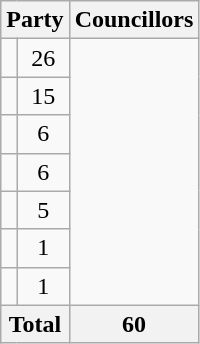<table class="wikitable">
<tr>
<th colspan=2>Party</th>
<th>Councillors</th>
</tr>
<tr>
<td></td>
<td align=center>26</td>
</tr>
<tr>
<td></td>
<td align=center>15</td>
</tr>
<tr>
<td></td>
<td align=center>6</td>
</tr>
<tr>
<td></td>
<td align=center>6</td>
</tr>
<tr>
<td></td>
<td align=center>5</td>
</tr>
<tr>
<td></td>
<td align=center>1</td>
</tr>
<tr>
<td></td>
<td align=center>1</td>
</tr>
<tr>
<th colspan=2>Total</th>
<th align=center>60</th>
</tr>
</table>
